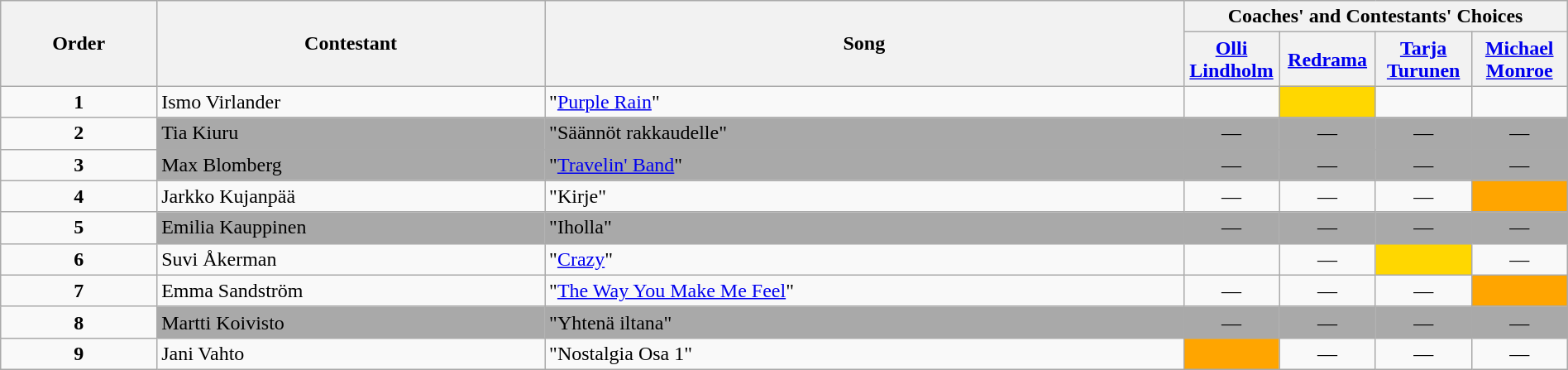<table class="wikitable" style="width:100%;">
<tr>
<th rowspan=2>Order</th>
<th rowspan=2>Contestant</th>
<th rowspan=2>Song</th>
<th colspan=4>Coaches' and Contestants' Choices</th>
</tr>
<tr>
<th width="70"><a href='#'>Olli Lindholm</a></th>
<th width="70"><a href='#'>Redrama</a></th>
<th width="70"><a href='#'>Tarja Turunen</a></th>
<th width="70"><a href='#'>Michael Monroe</a></th>
</tr>
<tr>
<td align="center"><strong>1</strong></td>
<td>Ismo Virlander</td>
<td>"<a href='#'>Purple Rain</a>"</td>
<td style=";text-align:center;"></td>
<td style="background:gold;text-align:center;"></td>
<td style=";text-align:center;"></td>
<td style=";text-align:center;"></td>
</tr>
<tr>
<td align="center"><strong>2</strong></td>
<td style="background:darkgrey;text-align:left;">Tia Kiuru</td>
<td style="background:darkgrey;text-align:left;">"Säännöt rakkaudelle"</td>
<td style="background:darkgrey;text-align:center;">—</td>
<td style="background:darkgrey;text-align:center;">—</td>
<td style="background:darkgrey;text-align:center;">—</td>
<td style="background:darkgrey;text-align:center;">—</td>
</tr>
<tr>
<td align="center"><strong>3</strong></td>
<td style="background:darkgrey;text-align:left;">Max Blomberg</td>
<td style="background:darkgrey;text-align:left;">"<a href='#'>Travelin' Band</a>"</td>
<td style="background:darkgrey;text-align:center;">—</td>
<td style="background:darkgrey;text-align:center;">—</td>
<td style="background:darkgrey;text-align:center;">—</td>
<td style="background:darkgrey;text-align:center;">—</td>
</tr>
<tr>
<td align="center"><strong>4</strong></td>
<td>Jarkko Kujanpää</td>
<td>"Kirje"</td>
<td align="center">—</td>
<td align="center">—</td>
<td align="center">—</td>
<td style="background:orange;text-align:center;"></td>
</tr>
<tr>
<td align="center"><strong>5</strong></td>
<td style="background:darkgrey;text-align:left;">Emilia Kauppinen</td>
<td style="background:darkgrey;text-align:left;">"Iholla"</td>
<td style="background:darkgrey;text-align:center;">—</td>
<td style="background:darkgrey;text-align:center;">—</td>
<td style="background:darkgrey;text-align:center;">—</td>
<td style="background:darkgrey;text-align:center;">—</td>
</tr>
<tr>
<td align="center"><strong>6</strong></td>
<td>Suvi Åkerman</td>
<td>"<a href='#'>Crazy</a>"</td>
<td style=";text-align:center;"></td>
<td align="center">—</td>
<td style="background:gold;text-align:center;"></td>
<td align="center">—</td>
</tr>
<tr>
<td align="center"><strong>7</strong></td>
<td>Emma Sandström</td>
<td>"<a href='#'>The Way You Make Me Feel</a>"</td>
<td align="center">—</td>
<td align="center">—</td>
<td align="center">—</td>
<td style="background:orange;text-align:center;"></td>
</tr>
<tr>
<td align="center"><strong>8</strong></td>
<td style="background:darkgrey;text-align:left;">Martti Koivisto</td>
<td style="background:darkgrey;text-align:left;">"Yhtenä iltana"</td>
<td style="background:darkgrey;text-align:center;">—</td>
<td style="background:darkgrey;text-align:center;">—</td>
<td style="background:darkgrey;text-align:center;">—</td>
<td style="background:darkgrey;text-align:center;">—</td>
</tr>
<tr>
<td align="center"><strong>9</strong></td>
<td>Jani Vahto</td>
<td>"Nostalgia Osa 1"</td>
<td style="background:orange;text-align:center;"></td>
<td align="center">—</td>
<td align="center">—</td>
<td align="center">—</td>
</tr>
</table>
